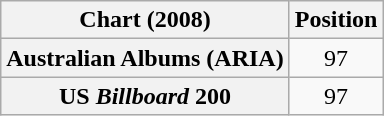<table class="wikitable sortable plainrowheaders" style="text-align:center">
<tr>
<th scope="col">Chart (2008)</th>
<th scope="col">Position</th>
</tr>
<tr>
<th scope="row">Australian Albums (ARIA)</th>
<td>97</td>
</tr>
<tr>
<th scope="row">US <em>Billboard</em> 200</th>
<td>97</td>
</tr>
</table>
